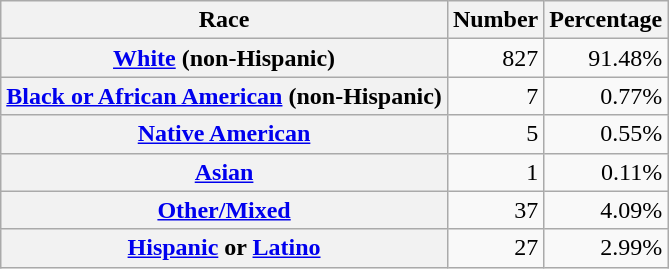<table class="wikitable" style="text-align:right">
<tr>
<th scope="col">Race</th>
<th scope="col">Number</th>
<th scope="col">Percentage</th>
</tr>
<tr>
<th scope="row"><a href='#'>White</a> (non-Hispanic)</th>
<td>827</td>
<td>91.48%</td>
</tr>
<tr>
<th scope="row"><a href='#'>Black or African American</a> (non-Hispanic)</th>
<td>7</td>
<td>0.77%</td>
</tr>
<tr>
<th scope="row"><a href='#'>Native American</a></th>
<td>5</td>
<td>0.55%</td>
</tr>
<tr>
<th scope="row"><a href='#'>Asian</a></th>
<td>1</td>
<td>0.11%</td>
</tr>
<tr>
<th scope="row"><a href='#'>Other/Mixed</a></th>
<td>37</td>
<td>4.09%</td>
</tr>
<tr>
<th scope="row"><a href='#'>Hispanic</a> or <a href='#'>Latino</a></th>
<td>27</td>
<td>2.99%</td>
</tr>
</table>
